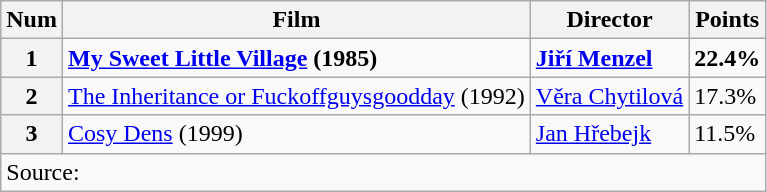<table class="wikitable">
<tr>
<th>Num</th>
<th>Film</th>
<th>Director</th>
<th>Points</th>
</tr>
<tr>
<th><strong>1</strong></th>
<td><strong><a href='#'>My Sweet Little Village</a> (1985)</strong></td>
<td><strong><a href='#'>Jiří Menzel</a></strong></td>
<td><strong>22.4%</strong></td>
</tr>
<tr>
<th>2</th>
<td><a href='#'>The Inheritance or Fuckoffguysgoodday</a> (1992)</td>
<td><a href='#'>Věra Chytilová</a></td>
<td>17.3%</td>
</tr>
<tr>
<th>3</th>
<td><a href='#'>Cosy Dens</a> (1999)</td>
<td><a href='#'>Jan Hřebejk</a></td>
<td>11.5%</td>
</tr>
<tr>
<td colspan="4">Source:</td>
</tr>
</table>
